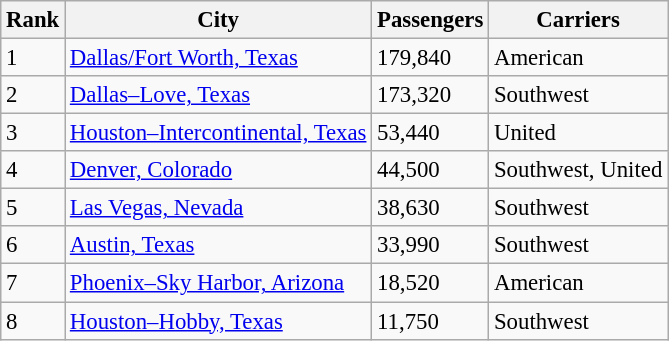<table class="wikitable" style="font-size: 95%">
<tr>
<th>Rank</th>
<th>City</th>
<th>Passengers</th>
<th>Carriers</th>
</tr>
<tr>
<td>1</td>
<td> <a href='#'>Dallas/Fort Worth, Texas</a></td>
<td>179,840</td>
<td>American</td>
</tr>
<tr>
<td>2</td>
<td> <a href='#'>Dallas–Love, Texas</a></td>
<td>173,320</td>
<td>Southwest</td>
</tr>
<tr>
<td>3</td>
<td> <a href='#'>Houston–Intercontinental, Texas</a></td>
<td>53,440</td>
<td>United</td>
</tr>
<tr>
<td>4</td>
<td> <a href='#'>Denver, Colorado</a></td>
<td>44,500</td>
<td>Southwest, United</td>
</tr>
<tr>
<td>5</td>
<td> <a href='#'>Las Vegas, Nevada</a></td>
<td>38,630</td>
<td>Southwest</td>
</tr>
<tr>
<td>6</td>
<td> <a href='#'>Austin, Texas</a></td>
<td>33,990</td>
<td>Southwest</td>
</tr>
<tr>
<td>7</td>
<td> <a href='#'>Phoenix–Sky Harbor, Arizona</a></td>
<td>18,520</td>
<td>American</td>
</tr>
<tr>
<td>8</td>
<td> <a href='#'>Houston–Hobby, Texas</a></td>
<td>11,750</td>
<td>Southwest</td>
</tr>
</table>
